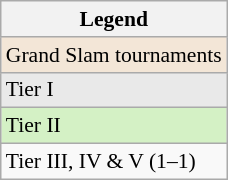<table class=wikitable style="font-size:90%">
<tr>
<th>Legend</th>
</tr>
<tr>
<td bgcolor=f3e6d7>Grand Slam tournaments</td>
</tr>
<tr>
<td bgcolor=e9e9e9>Tier I</td>
</tr>
<tr>
<td bgcolor=d4f1c5>Tier II</td>
</tr>
<tr>
<td>Tier III, IV & V (1–1)</td>
</tr>
</table>
